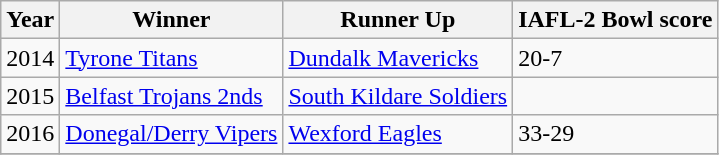<table class="wikitable">
<tr>
<th>Year</th>
<th>Winner</th>
<th>Runner Up</th>
<th>IAFL-2 Bowl score</th>
</tr>
<tr>
<td>2014</td>
<td><a href='#'>Tyrone Titans</a></td>
<td><a href='#'>Dundalk Mavericks</a></td>
<td>20-7 </td>
</tr>
<tr>
<td>2015</td>
<td><a href='#'> Belfast Trojans 2nds</a></td>
<td><a href='#'>South Kildare Soldiers</a></td>
</tr>
<tr>
<td>2016</td>
<td><a href='#'>Donegal/Derry Vipers</a></td>
<td><a href='#'>Wexford Eagles</a></td>
<td>33-29 </td>
</tr>
<tr>
</tr>
</table>
